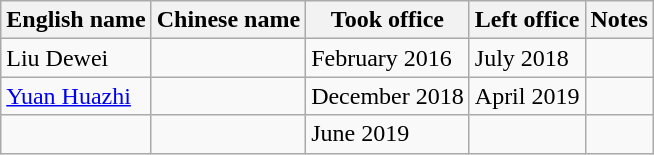<table class="wikitable">
<tr>
<th>English name</th>
<th>Chinese name</th>
<th>Took office</th>
<th>Left office</th>
<th>Notes</th>
</tr>
<tr>
<td>Liu Dewei</td>
<td></td>
<td>February 2016</td>
<td>July 2018</td>
<td></td>
</tr>
<tr>
<td><a href='#'>Yuan Huazhi</a></td>
<td></td>
<td>December 2018</td>
<td>April 2019</td>
<td></td>
</tr>
<tr>
<td></td>
<td></td>
<td>June 2019</td>
<td></td>
<td></td>
</tr>
</table>
